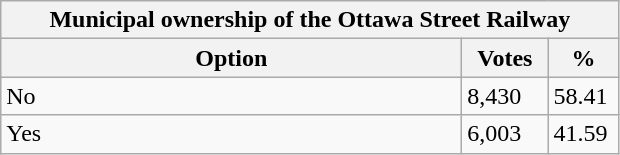<table class="wikitable">
<tr>
<th colspan="3">Municipal ownership of the Ottawa Street Railway</th>
</tr>
<tr>
<th style="width: 300px">Option</th>
<th style="width: 50px">Votes</th>
<th style="width: 40px">%</th>
</tr>
<tr>
<td>No</td>
<td>8,430</td>
<td>58.41</td>
</tr>
<tr>
<td>Yes</td>
<td>6,003</td>
<td>41.59</td>
</tr>
</table>
